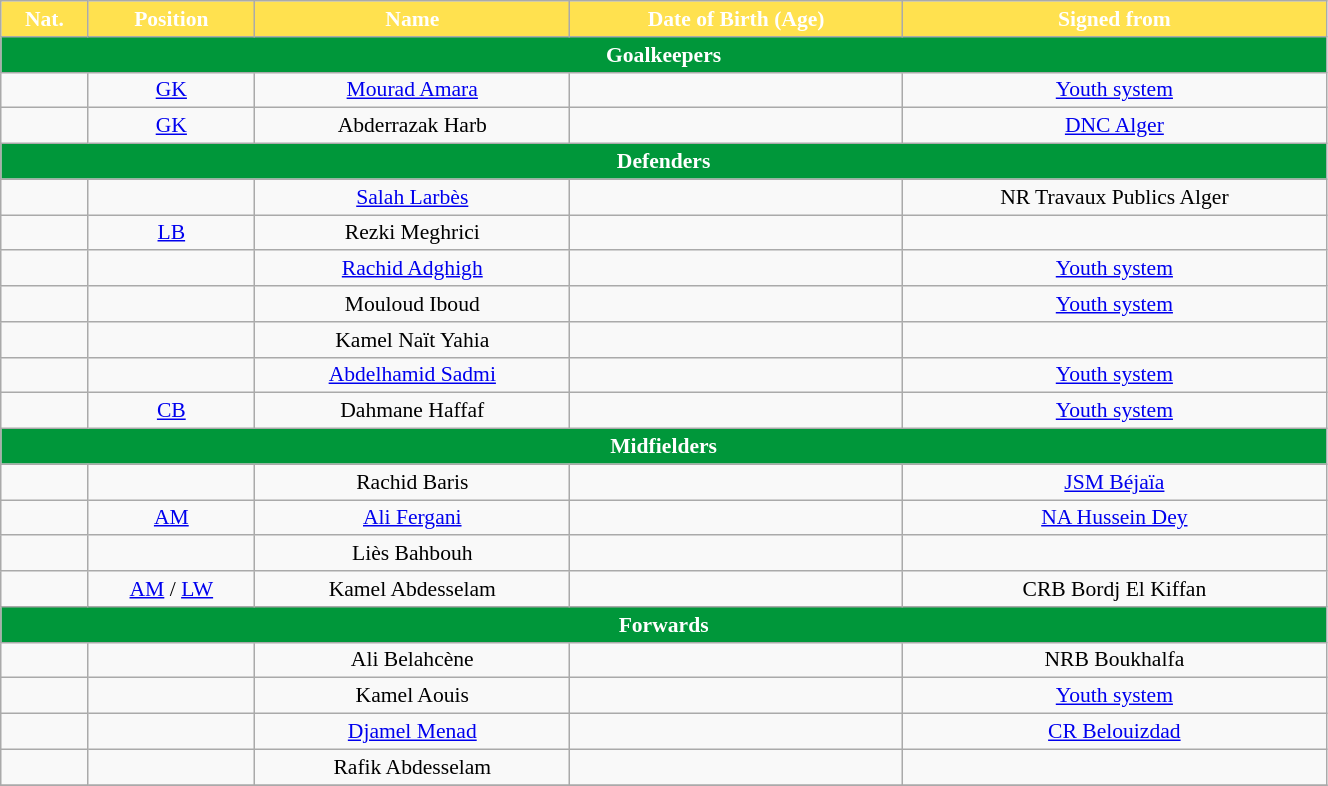<table class="wikitable" style="text-align:center; font-size:90%; width:70%">
<tr>
<th style="background:#FFE14F; color:white; text-align:center;">Nat.</th>
<th style="background:#FFE14F; color:white; text-align:center;">Position</th>
<th style="background:#FFE14F; color:white; text-align:center;">Name</th>
<th style="background:#FFE14F; color:white; text-align:center;">Date of Birth (Age)</th>
<th style="background:#FFE14F; color:white; text-align:center;">Signed from</th>
</tr>
<tr>
<th colspan="12" style="background:#00973A; color:white; text-align:center">Goalkeepers</th>
</tr>
<tr>
<td></td>
<td><a href='#'>GK</a></td>
<td><a href='#'>Mourad Amara</a></td>
<td></td>
<td> <a href='#'>Youth system</a></td>
</tr>
<tr>
<td></td>
<td><a href='#'>GK</a></td>
<td>Abderrazak Harb</td>
<td></td>
<td> <a href='#'>DNC Alger</a></td>
</tr>
<tr>
<th colspan="12" style="background:#00973A; color:white; text-align:center">Defenders</th>
</tr>
<tr>
<td></td>
<td></td>
<td><a href='#'>Salah Larbès</a></td>
<td></td>
<td> NR Travaux Publics Alger</td>
</tr>
<tr>
<td></td>
<td><a href='#'>LB</a></td>
<td>Rezki Meghrici</td>
<td></td>
<td></td>
</tr>
<tr>
<td></td>
<td></td>
<td><a href='#'>Rachid Adghigh</a></td>
<td></td>
<td> <a href='#'>Youth system</a></td>
</tr>
<tr>
<td></td>
<td></td>
<td>Mouloud Iboud</td>
<td></td>
<td> <a href='#'>Youth system</a></td>
</tr>
<tr>
<td></td>
<td></td>
<td>Kamel Naït Yahia</td>
<td></td>
<td></td>
</tr>
<tr>
<td></td>
<td></td>
<td><a href='#'>Abdelhamid Sadmi</a></td>
<td></td>
<td> <a href='#'>Youth system</a></td>
</tr>
<tr>
<td></td>
<td><a href='#'>CB</a></td>
<td>Dahmane Haffaf</td>
<td></td>
<td> <a href='#'>Youth system</a></td>
</tr>
<tr>
<th colspan="12" style="background:#00973A; color:white; text-align:center">Midfielders</th>
</tr>
<tr>
<td></td>
<td></td>
<td>Rachid Baris</td>
<td></td>
<td> <a href='#'>JSM Béjaïa</a></td>
</tr>
<tr>
<td></td>
<td><a href='#'>AM</a></td>
<td><a href='#'>Ali Fergani</a></td>
<td></td>
<td> <a href='#'>NA Hussein Dey</a></td>
</tr>
<tr>
<td></td>
<td></td>
<td>Liès Bahbouh</td>
<td></td>
<td></td>
</tr>
<tr>
<td></td>
<td><a href='#'>AM</a> / <a href='#'>LW</a></td>
<td>Kamel Abdesselam</td>
<td></td>
<td> CRB Bordj El Kiffan</td>
</tr>
<tr>
<th colspan="12" style="background:#00973A; color:white; text-align:center">Forwards</th>
</tr>
<tr>
<td></td>
<td></td>
<td>Ali Belahcène</td>
<td></td>
<td> NRB Boukhalfa</td>
</tr>
<tr>
<td></td>
<td></td>
<td>Kamel Aouis</td>
<td></td>
<td> <a href='#'>Youth system</a></td>
</tr>
<tr>
<td></td>
<td></td>
<td><a href='#'>Djamel Menad</a></td>
<td></td>
<td> <a href='#'>CR Belouizdad</a></td>
</tr>
<tr>
<td></td>
<td></td>
<td>Rafik Abdesselam</td>
<td></td>
<td></td>
</tr>
<tr>
</tr>
</table>
